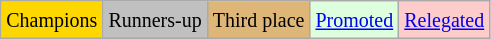<table class="wikitable">
<tr>
<td bgcolor="gold"><small>Champions</small></td>
<td bgcolor="silver"><small>Runners-up</small></td>
<td bgcolor="#deb678"><small>Third place</small></td>
<td bgcolor="#DDFFDD"><small><a href='#'>Promoted</a></small></td>
<td bgcolor="#FFCCCC"><small><a href='#'>Relegated</a></small></td>
</tr>
</table>
